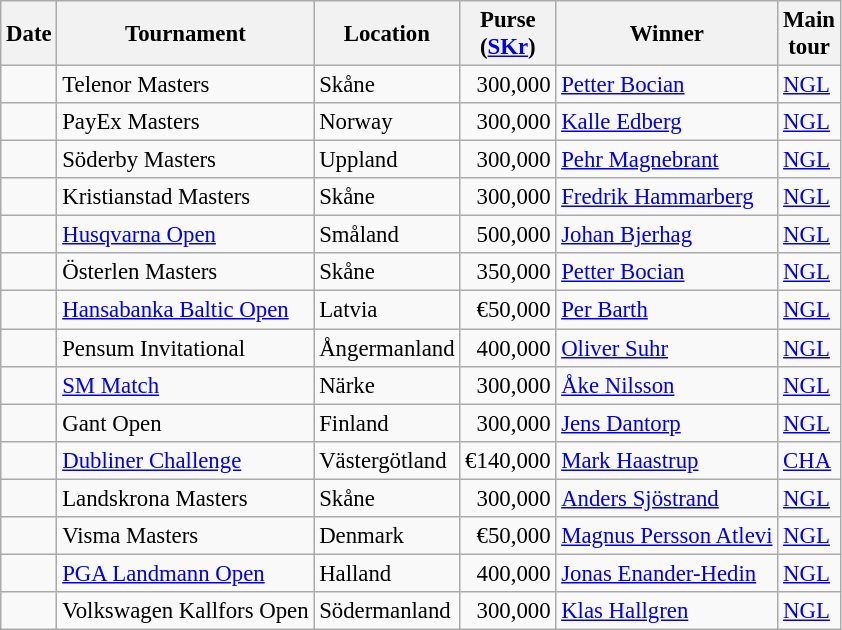<table class="wikitable" style="font-size:95%;">
<tr>
<th>Date</th>
<th>Tournament</th>
<th>Location</th>
<th>Purse<br>(<a href='#'>SKr</a>)</th>
<th>Winner</th>
<th>Main<br>tour</th>
</tr>
<tr>
<td></td>
<td>Telenor Masters</td>
<td>Skåne</td>
<td align=right>300,000</td>
<td> <a href='#'>Petter Bocian</a></td>
<td><a href='#'>NGL</a></td>
</tr>
<tr>
<td></td>
<td>PayEx Masters</td>
<td>Norway</td>
<td align=right>300,000</td>
<td> <a href='#'>Kalle Edberg</a></td>
<td><a href='#'>NGL</a></td>
</tr>
<tr>
<td></td>
<td>Söderby Masters</td>
<td>Uppland</td>
<td align=right>300,000</td>
<td> <a href='#'>Pehr Magnebrant</a></td>
<td><a href='#'>NGL</a></td>
</tr>
<tr>
<td></td>
<td>Kristianstad Masters</td>
<td>Skåne</td>
<td align=right>300,000</td>
<td> <a href='#'>Fredrik Hammarberg</a></td>
<td><a href='#'>NGL</a></td>
</tr>
<tr>
<td></td>
<td><a href='#'>Husqvarna Open</a></td>
<td>Småland</td>
<td align=right>500,000</td>
<td> <a href='#'>Johan Bjerhag</a></td>
<td><a href='#'>NGL</a></td>
</tr>
<tr>
<td></td>
<td>Österlen Masters</td>
<td>Skåne</td>
<td align=right>350,000</td>
<td> <a href='#'>Petter Bocian</a></td>
<td><a href='#'>NGL</a></td>
</tr>
<tr>
<td></td>
<td><a href='#'>Hansabanka Baltic Open</a></td>
<td>Latvia</td>
<td align=right>€50,000</td>
<td> <a href='#'>Per Barth</a></td>
<td><a href='#'>NGL</a></td>
</tr>
<tr>
<td></td>
<td>Pensum Invitational</td>
<td>Ångermanland</td>
<td align=right>400,000</td>
<td> <a href='#'>Oliver Suhr</a></td>
<td><a href='#'>NGL</a></td>
</tr>
<tr>
<td></td>
<td><a href='#'>SM Match</a></td>
<td>Närke</td>
<td align=right>300,000</td>
<td> <a href='#'>Åke Nilsson</a></td>
<td><a href='#'>NGL</a></td>
</tr>
<tr>
<td></td>
<td>Gant Open</td>
<td>Finland</td>
<td align=right>300,000</td>
<td> <a href='#'>Jens Dantorp</a></td>
<td><a href='#'>NGL</a></td>
</tr>
<tr>
<td></td>
<td><a href='#'>Dubliner Challenge</a></td>
<td>Västergötland</td>
<td align=right>€140,000</td>
<td> <a href='#'>Mark Haastrup</a></td>
<td><a href='#'>CHA</a></td>
</tr>
<tr>
<td></td>
<td>Landskrona Masters</td>
<td>Skåne</td>
<td align=right>300,000</td>
<td> <a href='#'>Anders Sjöstrand</a></td>
<td><a href='#'>NGL</a></td>
</tr>
<tr>
<td></td>
<td>Visma Masters</td>
<td>Denmark</td>
<td align=right>€50,000</td>
<td> <a href='#'>Magnus Persson Atlevi</a></td>
<td><a href='#'>NGL</a></td>
</tr>
<tr>
<td></td>
<td><a href='#'>PGA Landmann Open</a></td>
<td>Halland</td>
<td align=right>400,000</td>
<td> <a href='#'>Jonas Enander-Hedin</a></td>
<td><a href='#'>NGL</a></td>
</tr>
<tr>
<td></td>
<td>Volkswagen Kallfors Open</td>
<td>Södermanland</td>
<td align=right>300,000</td>
<td> <a href='#'>Klas Hallgren</a></td>
<td><a href='#'>NGL</a></td>
</tr>
</table>
